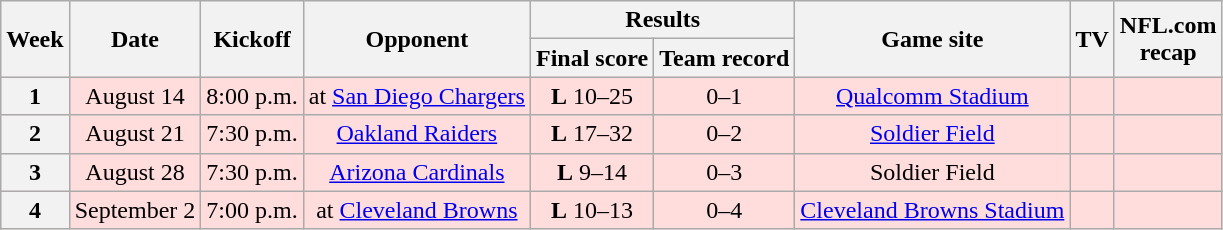<table class="wikitable" "align=center">
<tr>
<th rowspan="2">Week</th>
<th rowspan="2">Date</th>
<th rowspan="2">Kickoff</th>
<th rowspan="2">Opponent</th>
<th colspan="2">Results</th>
<th rowspan="2">Game site</th>
<th rowspan="2">TV</th>
<th rowspan="2">NFL.com<br>recap</th>
</tr>
<tr>
<th>Final score</th>
<th>Team record</th>
</tr>
<tr style="background:#fdd;">
<th>1</th>
<td style="text-align:center;">August 14</td>
<td style="text-align:center;">8:00 p.m.</td>
<td style="text-align:center;">at <a href='#'>San Diego Chargers</a></td>
<td style="text-align:center;"><strong>L</strong> 10–25</td>
<td style="text-align:center;">0–1</td>
<td style="text-align:center;"><a href='#'>Qualcomm Stadium</a></td>
<td style="text-align:center;"></td>
<td style="text-align:center;"></td>
</tr>
<tr style="background:#fdd;">
<th>2</th>
<td style="text-align:center;">August 21</td>
<td style="text-align:center;">7:30 p.m.</td>
<td style="text-align:center;"><a href='#'>Oakland Raiders</a></td>
<td style="text-align:center;"><strong>L</strong> 17–32</td>
<td style="text-align:center;">0–2</td>
<td style="text-align:center;"><a href='#'>Soldier Field</a></td>
<td style="text-align:center;"></td>
<td style="text-align:center;"></td>
</tr>
<tr style="background:#fdd;">
<th>3</th>
<td style="text-align:center;">August 28</td>
<td style="text-align:center;">7:30 p.m.</td>
<td style="text-align:center;"><a href='#'>Arizona Cardinals</a></td>
<td style="text-align:center;"><strong>L</strong> 9–14</td>
<td style="text-align:center;">0–3</td>
<td style="text-align:center;">Soldier Field</td>
<td style="text-align:center;"></td>
<td style="text-align:center;"></td>
</tr>
<tr style="background:#fdd;">
<th>4</th>
<td style="text-align:center;">September 2</td>
<td style="text-align:center;">7:00 p.m.</td>
<td style="text-align:center;">at <a href='#'>Cleveland Browns</a></td>
<td style="text-align:center;"><strong>L</strong> 10–13</td>
<td style="text-align:center;">0–4</td>
<td style="text-align:center;"><a href='#'>Cleveland Browns Stadium</a></td>
<td style="text-align:center;"></td>
<td style="text-align:center;"></td>
</tr>
</table>
